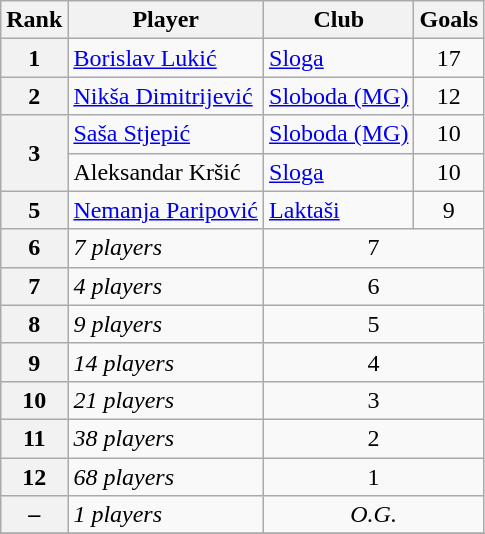<table class="wikitable" style="text-align:center">
<tr>
<th>Rank</th>
<th>Player</th>
<th>Club</th>
<th>Goals</th>
</tr>
<tr>
<th rowspan="1">1</th>
<td align="left"> <a href='#'>Borislav Lukić</a></td>
<td align="left"><a href='#'>Sloga</a></td>
<td>17</td>
</tr>
<tr>
<th rowspan="1">2</th>
<td align="left"> <a href='#'>Nikša Dimitrijević</a></td>
<td align="left"><a href='#'>Sloboda (MG)</a></td>
<td>12</td>
</tr>
<tr>
<th rowspan="2">3</th>
<td align="left"> <a href='#'>Saša Stjepić</a></td>
<td align="left"><a href='#'>Sloboda (MG)</a></td>
<td>10</td>
</tr>
<tr>
<td align="left"> Aleksandar Kršić</td>
<td align="left"><a href='#'>Sloga</a></td>
<td>10</td>
</tr>
<tr>
<th rowspan="1">5</th>
<td align="left"> <a href='#'>Nemanja Paripović</a></td>
<td align="left"><a href='#'>Laktaši</a></td>
<td>9</td>
</tr>
<tr>
<th rowspan="1">6</th>
<td align="left"><em>7 players</em></td>
<td colspan=2>7</td>
</tr>
<tr>
<th rowspan="1">7</th>
<td align="left"><em>4 players</em></td>
<td colspan=2>6</td>
</tr>
<tr>
<th rowspan="1">8</th>
<td align="left"><em>9 players</em></td>
<td colspan=2>5</td>
</tr>
<tr>
<th rowspan="1">9</th>
<td align="left"><em>14 players</em></td>
<td colspan=2>4</td>
</tr>
<tr>
<th rowspan="1">10</th>
<td align="left"><em>21 players</em></td>
<td colspan=2>3</td>
</tr>
<tr>
<th rowspan="1">11</th>
<td align="left"><em>38 players</em></td>
<td colspan=2>2</td>
</tr>
<tr>
<th rowspan="1">12</th>
<td align="left"><em>68 players</em></td>
<td colspan=2>1</td>
</tr>
<tr>
<th rowspan="1">–</th>
<td align="left"><em>1 players</em></td>
<td colspan=2><em>O.G.</em></td>
</tr>
<tr>
</tr>
</table>
